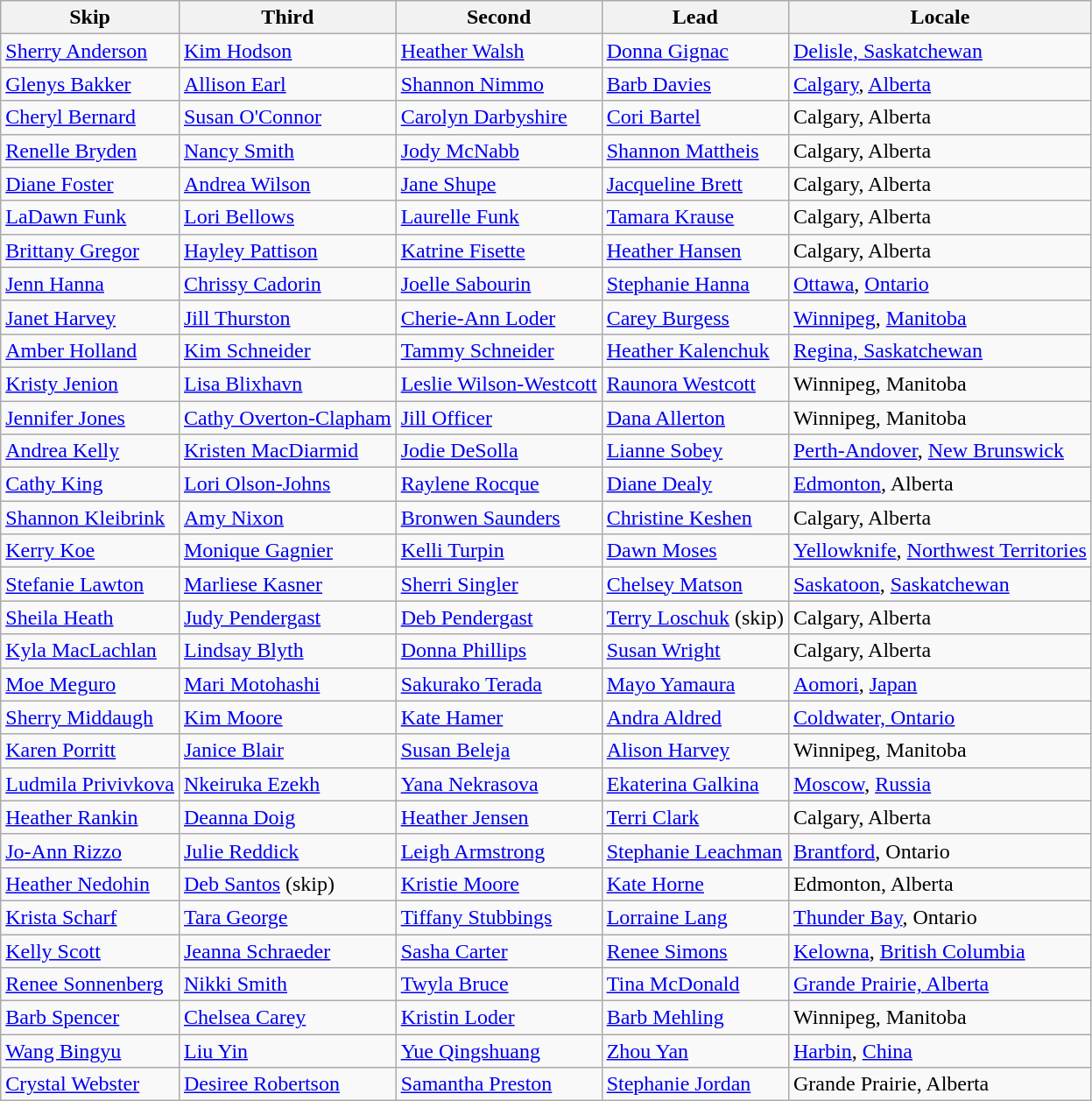<table class=wikitable>
<tr>
<th scope="col">Skip</th>
<th scope="col">Third</th>
<th scope="col">Second</th>
<th scope="col">Lead</th>
<th scope="col">Locale</th>
</tr>
<tr>
<td><a href='#'>Sherry Anderson</a></td>
<td><a href='#'>Kim Hodson</a></td>
<td><a href='#'>Heather Walsh</a></td>
<td><a href='#'>Donna Gignac</a></td>
<td> <a href='#'>Delisle, Saskatchewan</a></td>
</tr>
<tr>
<td><a href='#'>Glenys Bakker</a></td>
<td><a href='#'>Allison Earl</a></td>
<td><a href='#'>Shannon Nimmo</a></td>
<td><a href='#'>Barb Davies</a></td>
<td> <a href='#'>Calgary</a>, <a href='#'>Alberta</a></td>
</tr>
<tr>
<td><a href='#'>Cheryl Bernard</a></td>
<td><a href='#'>Susan O'Connor</a></td>
<td><a href='#'>Carolyn Darbyshire</a></td>
<td><a href='#'>Cori Bartel</a></td>
<td> Calgary, Alberta</td>
</tr>
<tr>
<td><a href='#'>Renelle Bryden</a></td>
<td><a href='#'>Nancy Smith</a></td>
<td><a href='#'>Jody McNabb</a></td>
<td><a href='#'>Shannon Mattheis</a></td>
<td> Calgary, Alberta</td>
</tr>
<tr>
<td><a href='#'>Diane Foster</a></td>
<td><a href='#'>Andrea Wilson</a></td>
<td><a href='#'>Jane Shupe</a></td>
<td><a href='#'>Jacqueline Brett</a></td>
<td> Calgary, Alberta</td>
</tr>
<tr>
<td><a href='#'>LaDawn Funk</a></td>
<td><a href='#'>Lori Bellows</a></td>
<td><a href='#'>Laurelle Funk</a></td>
<td><a href='#'>Tamara Krause</a></td>
<td> Calgary, Alberta</td>
</tr>
<tr>
<td><a href='#'>Brittany Gregor</a></td>
<td><a href='#'>Hayley Pattison</a></td>
<td><a href='#'>Katrine Fisette</a></td>
<td><a href='#'>Heather Hansen</a></td>
<td> Calgary, Alberta</td>
</tr>
<tr>
<td><a href='#'>Jenn Hanna</a></td>
<td><a href='#'>Chrissy Cadorin</a></td>
<td><a href='#'>Joelle Sabourin</a></td>
<td><a href='#'>Stephanie Hanna</a></td>
<td> <a href='#'>Ottawa</a>, <a href='#'>Ontario</a></td>
</tr>
<tr>
<td><a href='#'>Janet Harvey</a></td>
<td><a href='#'>Jill Thurston</a></td>
<td><a href='#'>Cherie-Ann Loder</a></td>
<td><a href='#'>Carey Burgess</a></td>
<td> <a href='#'>Winnipeg</a>, <a href='#'>Manitoba</a></td>
</tr>
<tr>
<td><a href='#'>Amber Holland</a></td>
<td><a href='#'>Kim Schneider</a></td>
<td><a href='#'>Tammy Schneider</a></td>
<td><a href='#'>Heather Kalenchuk</a></td>
<td> <a href='#'>Regina, Saskatchewan</a></td>
</tr>
<tr>
<td><a href='#'>Kristy Jenion</a></td>
<td><a href='#'>Lisa Blixhavn</a></td>
<td><a href='#'>Leslie Wilson-Westcott</a></td>
<td><a href='#'>Raunora Westcott</a></td>
<td> Winnipeg, Manitoba</td>
</tr>
<tr>
<td><a href='#'>Jennifer Jones</a></td>
<td><a href='#'>Cathy Overton-Clapham</a></td>
<td><a href='#'>Jill Officer</a></td>
<td><a href='#'>Dana Allerton</a></td>
<td> Winnipeg, Manitoba</td>
</tr>
<tr>
<td><a href='#'>Andrea Kelly</a></td>
<td><a href='#'>Kristen MacDiarmid</a></td>
<td><a href='#'>Jodie DeSolla</a></td>
<td><a href='#'>Lianne Sobey</a></td>
<td> <a href='#'>Perth-Andover</a>, <a href='#'>New Brunswick</a></td>
</tr>
<tr>
<td><a href='#'>Cathy King</a></td>
<td><a href='#'>Lori Olson-Johns</a></td>
<td><a href='#'>Raylene Rocque</a></td>
<td><a href='#'>Diane Dealy</a></td>
<td> <a href='#'>Edmonton</a>, Alberta</td>
</tr>
<tr>
<td><a href='#'>Shannon Kleibrink</a></td>
<td><a href='#'>Amy Nixon</a></td>
<td><a href='#'>Bronwen Saunders</a></td>
<td><a href='#'>Christine Keshen</a></td>
<td> Calgary, Alberta</td>
</tr>
<tr>
<td><a href='#'>Kerry Koe</a></td>
<td><a href='#'>Monique Gagnier</a></td>
<td><a href='#'>Kelli Turpin</a></td>
<td><a href='#'>Dawn Moses</a></td>
<td> <a href='#'>Yellowknife</a>, <a href='#'>Northwest Territories</a></td>
</tr>
<tr>
<td><a href='#'>Stefanie Lawton</a></td>
<td><a href='#'>Marliese Kasner</a></td>
<td><a href='#'>Sherri Singler</a></td>
<td><a href='#'>Chelsey Matson</a></td>
<td> <a href='#'>Saskatoon</a>, <a href='#'>Saskatchewan</a></td>
</tr>
<tr>
<td><a href='#'>Sheila Heath</a></td>
<td><a href='#'>Judy Pendergast</a></td>
<td><a href='#'>Deb Pendergast</a></td>
<td><a href='#'>Terry Loschuk</a> (skip)</td>
<td> Calgary, Alberta</td>
</tr>
<tr>
<td><a href='#'>Kyla MacLachlan</a></td>
<td><a href='#'>Lindsay Blyth</a></td>
<td><a href='#'>Donna Phillips</a></td>
<td><a href='#'>Susan Wright</a></td>
<td> Calgary, Alberta</td>
</tr>
<tr>
<td><a href='#'>Moe Meguro</a></td>
<td><a href='#'>Mari Motohashi</a></td>
<td><a href='#'>Sakurako Terada</a></td>
<td><a href='#'>Mayo Yamaura</a></td>
<td> <a href='#'>Aomori</a>, <a href='#'>Japan</a></td>
</tr>
<tr>
<td><a href='#'>Sherry Middaugh</a></td>
<td><a href='#'>Kim Moore</a></td>
<td><a href='#'>Kate Hamer</a></td>
<td><a href='#'>Andra Aldred</a></td>
<td> <a href='#'>Coldwater, Ontario</a></td>
</tr>
<tr>
<td><a href='#'>Karen Porritt</a></td>
<td><a href='#'>Janice Blair</a></td>
<td><a href='#'>Susan Beleja</a></td>
<td><a href='#'>Alison Harvey</a></td>
<td> Winnipeg, Manitoba</td>
</tr>
<tr>
<td><a href='#'>Ludmila Privivkova</a></td>
<td><a href='#'>Nkeiruka Ezekh</a></td>
<td><a href='#'>Yana Nekrasova</a></td>
<td><a href='#'>Ekaterina Galkina</a></td>
<td> <a href='#'>Moscow</a>, <a href='#'>Russia</a></td>
</tr>
<tr>
<td><a href='#'>Heather Rankin</a></td>
<td><a href='#'>Deanna Doig</a></td>
<td><a href='#'>Heather Jensen</a></td>
<td><a href='#'>Terri Clark</a></td>
<td> Calgary, Alberta</td>
</tr>
<tr>
<td><a href='#'>Jo-Ann Rizzo</a></td>
<td><a href='#'>Julie Reddick</a></td>
<td><a href='#'>Leigh Armstrong</a></td>
<td><a href='#'>Stephanie Leachman</a></td>
<td> <a href='#'>Brantford</a>, Ontario</td>
</tr>
<tr>
<td><a href='#'>Heather Nedohin</a></td>
<td><a href='#'>Deb Santos</a> (skip)</td>
<td><a href='#'>Kristie Moore</a></td>
<td><a href='#'>Kate Horne</a></td>
<td> Edmonton, Alberta</td>
</tr>
<tr>
<td><a href='#'>Krista Scharf</a></td>
<td><a href='#'>Tara George</a></td>
<td><a href='#'>Tiffany Stubbings</a></td>
<td><a href='#'>Lorraine Lang</a></td>
<td> <a href='#'>Thunder Bay</a>, Ontario</td>
</tr>
<tr>
<td><a href='#'>Kelly Scott</a></td>
<td><a href='#'>Jeanna Schraeder</a></td>
<td><a href='#'>Sasha Carter</a></td>
<td><a href='#'>Renee Simons</a></td>
<td> <a href='#'>Kelowna</a>, <a href='#'>British Columbia</a></td>
</tr>
<tr>
<td><a href='#'>Renee Sonnenberg</a></td>
<td><a href='#'>Nikki Smith</a></td>
<td><a href='#'>Twyla Bruce</a></td>
<td><a href='#'>Tina McDonald</a></td>
<td> <a href='#'>Grande Prairie, Alberta</a></td>
</tr>
<tr>
<td><a href='#'>Barb Spencer</a></td>
<td><a href='#'>Chelsea Carey</a></td>
<td><a href='#'>Kristin Loder</a></td>
<td><a href='#'>Barb Mehling</a></td>
<td> Winnipeg, Manitoba</td>
</tr>
<tr>
<td><a href='#'>Wang Bingyu</a></td>
<td><a href='#'>Liu Yin</a></td>
<td><a href='#'>Yue Qingshuang</a></td>
<td><a href='#'>Zhou Yan</a></td>
<td> <a href='#'>Harbin</a>, <a href='#'>China</a></td>
</tr>
<tr>
<td><a href='#'>Crystal Webster</a></td>
<td><a href='#'>Desiree Robertson</a></td>
<td><a href='#'>Samantha Preston</a></td>
<td><a href='#'>Stephanie Jordan</a></td>
<td> Grande Prairie, Alberta</td>
</tr>
</table>
